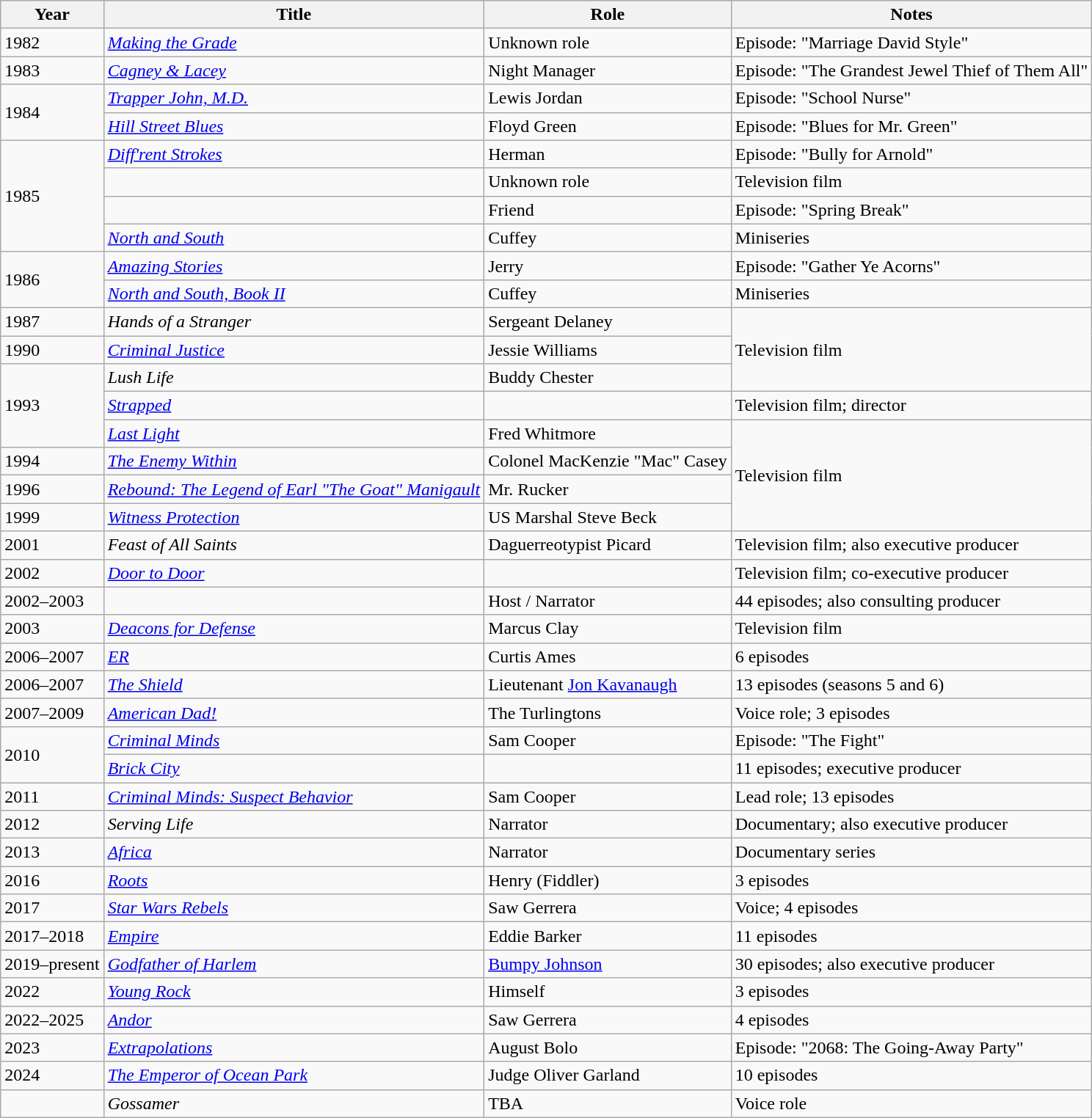<table class="wikitable sortable">
<tr>
<th>Year</th>
<th>Title</th>
<th>Role</th>
<th>Notes</th>
</tr>
<tr>
<td>1982</td>
<td><em><a href='#'>Making the Grade</a></em></td>
<td>Unknown role</td>
<td>Episode: "Marriage David Style"</td>
</tr>
<tr>
<td>1983</td>
<td><em><a href='#'>Cagney & Lacey</a></em></td>
<td>Night Manager</td>
<td>Episode: "The Grandest Jewel Thief of Them All"</td>
</tr>
<tr>
<td rowspan="2">1984</td>
<td><em><a href='#'>Trapper John, M.D.</a></em></td>
<td>Lewis Jordan</td>
<td>Episode: "School Nurse"</td>
</tr>
<tr>
<td><em><a href='#'>Hill Street Blues</a></em></td>
<td>Floyd Green</td>
<td>Episode: "Blues for Mr. Green"</td>
</tr>
<tr>
<td rowspan="4">1985</td>
<td><em><a href='#'>Diff'rent Strokes</a></em></td>
<td>Herman</td>
<td>Episode: "Bully for Arnold"</td>
</tr>
<tr>
<td><em></em></td>
<td>Unknown role</td>
<td>Television film</td>
</tr>
<tr>
<td><em></em></td>
<td>Friend</td>
<td>Episode: "Spring Break"</td>
</tr>
<tr>
<td><em><a href='#'>North and South</a></em></td>
<td>Cuffey</td>
<td>Miniseries</td>
</tr>
<tr>
<td rowspan="2">1986</td>
<td><em><a href='#'>Amazing Stories</a></em></td>
<td>Jerry</td>
<td>Episode: "Gather Ye Acorns"</td>
</tr>
<tr>
<td><em><a href='#'>North and South, Book II</a></em></td>
<td>Cuffey</td>
<td>Miniseries</td>
</tr>
<tr>
<td>1987</td>
<td><em>Hands of a Stranger</em></td>
<td>Sergeant Delaney</td>
<td rowspan="3">Television film</td>
</tr>
<tr>
<td>1990</td>
<td><em><a href='#'>Criminal Justice</a></em></td>
<td>Jessie Williams</td>
</tr>
<tr>
<td rowspan="3">1993</td>
<td><em>Lush Life</em></td>
<td>Buddy Chester</td>
</tr>
<tr>
<td><em><a href='#'>Strapped</a></em></td>
<td></td>
<td>Television film; director</td>
</tr>
<tr>
<td><em><a href='#'>Last Light</a></em></td>
<td>Fred Whitmore</td>
<td rowspan="4">Television film</td>
</tr>
<tr>
<td>1994</td>
<td><em><a href='#'>The Enemy Within</a></em></td>
<td>Colonel MacKenzie "Mac" Casey</td>
</tr>
<tr>
<td>1996</td>
<td><em><a href='#'>Rebound: The Legend of Earl "The Goat" Manigault</a></em></td>
<td>Mr. Rucker</td>
</tr>
<tr>
<td>1999</td>
<td><em><a href='#'>Witness Protection</a></em></td>
<td>US Marshal Steve Beck</td>
</tr>
<tr>
<td>2001</td>
<td><em>Feast of All Saints</em></td>
<td>Daguerreotypist Picard</td>
<td>Television film; also executive producer</td>
</tr>
<tr>
<td>2002</td>
<td><em><a href='#'>Door to Door</a></em></td>
<td></td>
<td>Television film; co-executive producer</td>
</tr>
<tr>
<td>2002–2003</td>
<td><em></em></td>
<td>Host / Narrator</td>
<td>44 episodes; also consulting producer</td>
</tr>
<tr>
<td>2003</td>
<td><em><a href='#'>Deacons for Defense</a></em></td>
<td>Marcus Clay</td>
<td>Television film</td>
</tr>
<tr>
<td>2006–2007</td>
<td><em><a href='#'>ER</a></em></td>
<td>Curtis Ames</td>
<td>6 episodes</td>
</tr>
<tr>
<td>2006–2007</td>
<td><em><a href='#'>The Shield</a></em></td>
<td>Lieutenant <a href='#'>Jon Kavanaugh</a></td>
<td>13 episodes (seasons 5 and 6)</td>
</tr>
<tr>
<td>2007–2009</td>
<td><em><a href='#'>American Dad!</a></em></td>
<td>The Turlingtons</td>
<td>Voice role; 3 episodes</td>
</tr>
<tr>
<td rowspan="2">2010</td>
<td><em><a href='#'>Criminal Minds</a></em></td>
<td>Sam Cooper</td>
<td>Episode: "The Fight"</td>
</tr>
<tr>
<td><em><a href='#'>Brick City</a></em></td>
<td></td>
<td>11 episodes; executive producer</td>
</tr>
<tr>
<td>2011</td>
<td><em><a href='#'>Criminal Minds: Suspect Behavior</a></em></td>
<td>Sam Cooper</td>
<td>Lead role; 13 episodes</td>
</tr>
<tr>
<td>2012</td>
<td><em>Serving Life</em></td>
<td>Narrator</td>
<td>Documentary; also executive producer</td>
</tr>
<tr>
<td>2013</td>
<td><em><a href='#'>Africa</a></em></td>
<td>Narrator</td>
<td>Documentary series</td>
</tr>
<tr>
<td>2016</td>
<td><em><a href='#'>Roots</a></em></td>
<td>Henry (Fiddler)</td>
<td>3 episodes</td>
</tr>
<tr>
<td>2017</td>
<td><em><a href='#'>Star Wars Rebels</a></em></td>
<td>Saw Gerrera</td>
<td>Voice; 4 episodes</td>
</tr>
<tr>
<td>2017–2018</td>
<td><em><a href='#'>Empire</a></em></td>
<td>Eddie Barker</td>
<td>11 episodes</td>
</tr>
<tr>
<td>2019–present</td>
<td><em><a href='#'>Godfather of Harlem</a></em></td>
<td><a href='#'>Bumpy Johnson</a></td>
<td>30 episodes; also executive producer</td>
</tr>
<tr>
<td>2022</td>
<td><em><a href='#'>Young Rock</a></em></td>
<td>Himself</td>
<td>3 episodes</td>
</tr>
<tr>
<td>2022–2025</td>
<td><em><a href='#'>Andor</a></em></td>
<td>Saw Gerrera</td>
<td>4 episodes</td>
</tr>
<tr>
<td>2023</td>
<td><em><a href='#'>Extrapolations</a></em></td>
<td>August Bolo</td>
<td>Episode: "2068: The Going-Away Party"</td>
</tr>
<tr>
<td>2024</td>
<td><em><a href='#'>The Emperor of Ocean Park</a></em></td>
<td>Judge Oliver Garland</td>
<td>10 episodes</td>
</tr>
<tr>
<td></td>
<td><em>Gossamer</em></td>
<td>TBA</td>
<td>Voice role</td>
</tr>
</table>
